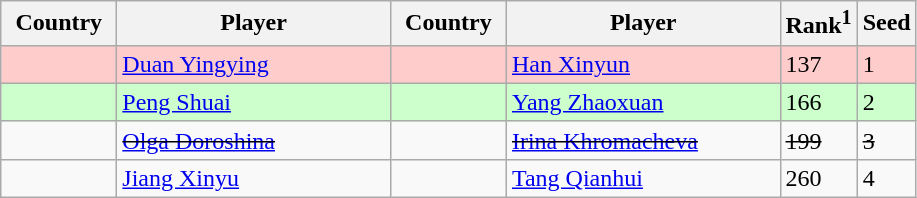<table class="sortable wikitable">
<tr>
<th width="70">Country</th>
<th width="175">Player</th>
<th width="70">Country</th>
<th width="175">Player</th>
<th>Rank<sup>1</sup></th>
<th>Seed</th>
</tr>
<tr style="background:#fcc;">
<td></td>
<td><a href='#'>Duan Yingying</a></td>
<td></td>
<td><a href='#'>Han Xinyun</a></td>
<td>137</td>
<td>1</td>
</tr>
<tr style="background:#cfc;">
<td></td>
<td><a href='#'>Peng Shuai</a></td>
<td></td>
<td><a href='#'>Yang Zhaoxuan</a></td>
<td>166</td>
<td>2</td>
</tr>
<tr>
<td><s></s></td>
<td><s><a href='#'>Olga Doroshina</a></s></td>
<td><s></s></td>
<td><s><a href='#'>Irina Khromacheva</a></s></td>
<td><s>199</s></td>
<td><s>3</s></td>
</tr>
<tr>
<td></td>
<td><a href='#'>Jiang Xinyu</a></td>
<td></td>
<td><a href='#'>Tang Qianhui</a></td>
<td>260</td>
<td>4</td>
</tr>
</table>
